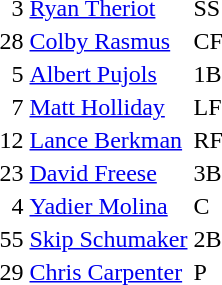<table>
<tr>
<td>  3</td>
<td><a href='#'>Ryan Theriot</a></td>
<td>SS</td>
</tr>
<tr>
<td>28</td>
<td><a href='#'>Colby Rasmus</a></td>
<td>CF</td>
</tr>
<tr>
<td>  5</td>
<td><a href='#'>Albert Pujols</a></td>
<td>1B</td>
</tr>
<tr>
<td>  7</td>
<td><a href='#'>Matt Holliday</a></td>
<td>LF</td>
</tr>
<tr>
<td>12</td>
<td><a href='#'>Lance Berkman</a></td>
<td>RF</td>
</tr>
<tr>
<td>23</td>
<td><a href='#'>David Freese</a>    </td>
<td>3B</td>
</tr>
<tr>
<td>  4</td>
<td><a href='#'>Yadier Molina</a></td>
<td>C</td>
</tr>
<tr>
<td>55</td>
<td><a href='#'>Skip Schumaker</a></td>
<td>2B</td>
</tr>
<tr>
<td>29</td>
<td><a href='#'>Chris Carpenter</a></td>
<td>P</td>
</tr>
</table>
